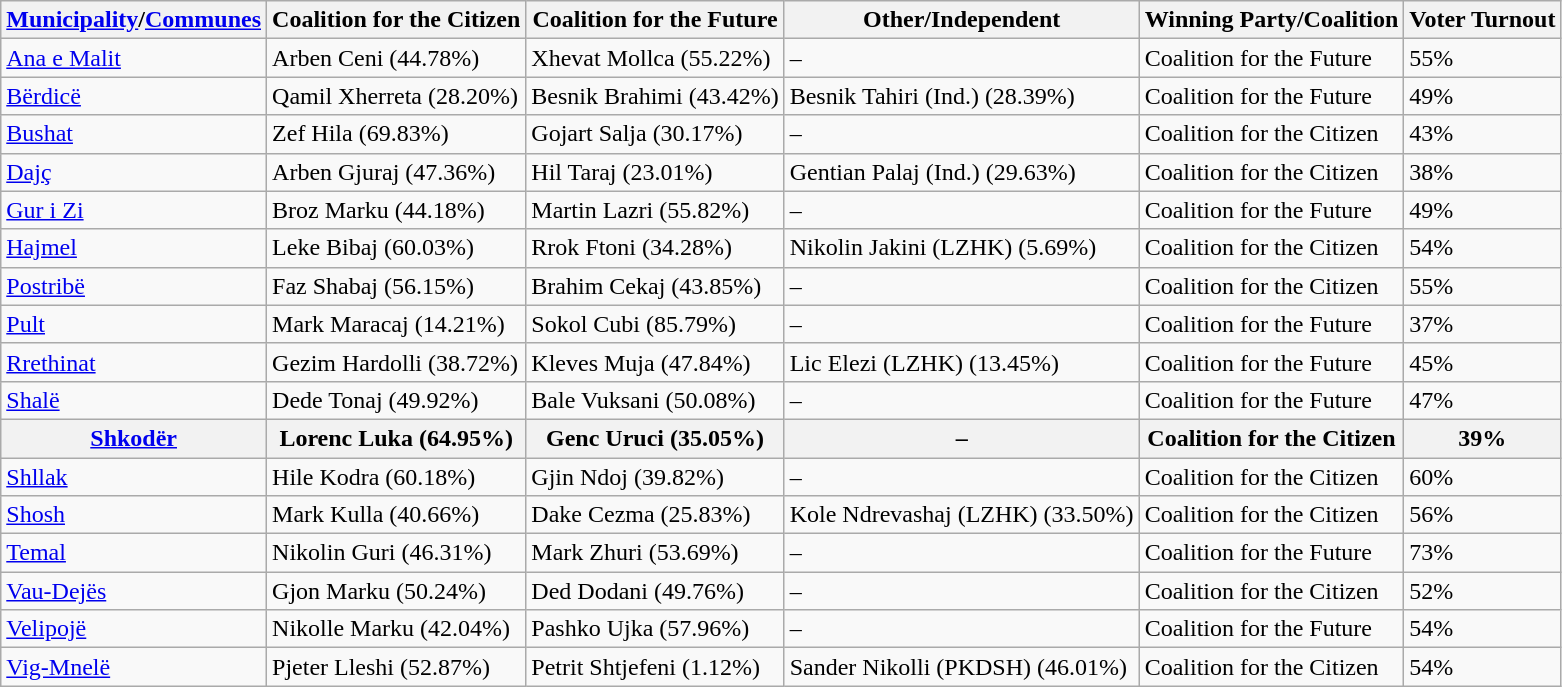<table class="wikitable">
<tr>
<th><a href='#'>Municipality</a>/<a href='#'>Communes</a></th>
<th>Coalition for the Citizen</th>
<th>Coalition for the Future</th>
<th>Other/Independent</th>
<th>Winning Party/Coalition</th>
<th>Voter Turnout</th>
</tr>
<tr>
<td><a href='#'>Ana e Malit</a></td>
<td>Arben Ceni (44.78%)</td>
<td>Xhevat Mollca (55.22%)</td>
<td>–</td>
<td>Coalition for the Future</td>
<td>55%</td>
</tr>
<tr>
<td><a href='#'>Bërdicë</a></td>
<td>Qamil Xherreta (28.20%)</td>
<td>Besnik Brahimi (43.42%)</td>
<td>Besnik Tahiri (Ind.) (28.39%)</td>
<td>Coalition for the Future</td>
<td>49%</td>
</tr>
<tr>
<td><a href='#'>Bushat</a></td>
<td>Zef Hila (69.83%)</td>
<td>Gojart Salja (30.17%)</td>
<td>–</td>
<td>Coalition for the Citizen</td>
<td>43%</td>
</tr>
<tr>
<td><a href='#'>Dajç</a></td>
<td>Arben Gjuraj (47.36%)</td>
<td>Hil Taraj (23.01%)</td>
<td>Gentian Palaj (Ind.) (29.63%)</td>
<td>Coalition for the Citizen</td>
<td>38%</td>
</tr>
<tr>
<td><a href='#'>Gur i Zi</a></td>
<td>Broz Marku (44.18%)</td>
<td>Martin Lazri (55.82%)</td>
<td>–</td>
<td>Coalition for the Future</td>
<td>49%</td>
</tr>
<tr>
<td><a href='#'>Hajmel</a></td>
<td>Leke Bibaj (60.03%)</td>
<td>Rrok Ftoni (34.28%)</td>
<td>Nikolin Jakini (LZHK) (5.69%)</td>
<td>Coalition for the Citizen</td>
<td>54%</td>
</tr>
<tr>
<td><a href='#'>Postribë</a></td>
<td>Faz Shabaj (56.15%)</td>
<td>Brahim Cekaj (43.85%)</td>
<td>–</td>
<td>Coalition for the Citizen</td>
<td>55%</td>
</tr>
<tr>
<td><a href='#'>Pult</a></td>
<td>Mark Maracaj (14.21%)</td>
<td>Sokol Cubi (85.79%)</td>
<td>–</td>
<td>Coalition for the Future</td>
<td>37%</td>
</tr>
<tr>
<td><a href='#'>Rrethinat</a></td>
<td>Gezim Hardolli (38.72%)</td>
<td>Kleves Muja (47.84%)</td>
<td>Lic Elezi (LZHK) (13.45%)</td>
<td>Coalition for the Future</td>
<td>45%</td>
</tr>
<tr>
<td><a href='#'>Shalë</a></td>
<td>Dede Tonaj (49.92%)</td>
<td>Bale Vuksani (50.08%)</td>
<td>–</td>
<td>Coalition for the Future</td>
<td>47%</td>
</tr>
<tr>
<th><a href='#'>Shkodër</a></th>
<th>Lorenc Luka (64.95%)</th>
<th>Genc Uruci (35.05%)</th>
<th>–</th>
<th>Coalition for the Citizen</th>
<th>39%</th>
</tr>
<tr>
<td><a href='#'>Shllak</a></td>
<td>Hile Kodra (60.18%)</td>
<td>Gjin Ndoj (39.82%)</td>
<td>–</td>
<td>Coalition for the Citizen</td>
<td>60%</td>
</tr>
<tr>
<td><a href='#'>Shosh</a></td>
<td>Mark Kulla (40.66%)</td>
<td>Dake Cezma (25.83%)</td>
<td>Kole Ndrevashaj (LZHK) (33.50%)</td>
<td>Coalition for the Citizen</td>
<td>56%</td>
</tr>
<tr>
<td><a href='#'>Temal</a></td>
<td>Nikolin Guri (46.31%)</td>
<td>Mark Zhuri (53.69%)</td>
<td>–</td>
<td>Coalition for the Future</td>
<td>73%</td>
</tr>
<tr>
<td><a href='#'>Vau-Dejës</a></td>
<td>Gjon Marku (50.24%)</td>
<td>Ded Dodani (49.76%)</td>
<td>–</td>
<td>Coalition for the Citizen</td>
<td>52%</td>
</tr>
<tr>
<td><a href='#'>Velipojë</a></td>
<td>Nikolle Marku (42.04%)</td>
<td>Pashko Ujka (57.96%)</td>
<td>–</td>
<td>Coalition for the Future</td>
<td>54%</td>
</tr>
<tr>
<td><a href='#'>Vig-Mnelë</a></td>
<td>Pjeter Lleshi (52.87%)</td>
<td>Petrit Shtjefeni (1.12%)</td>
<td>Sander Nikolli (PKDSH) (46.01%)</td>
<td>Coalition for the Citizen</td>
<td>54%</td>
</tr>
</table>
